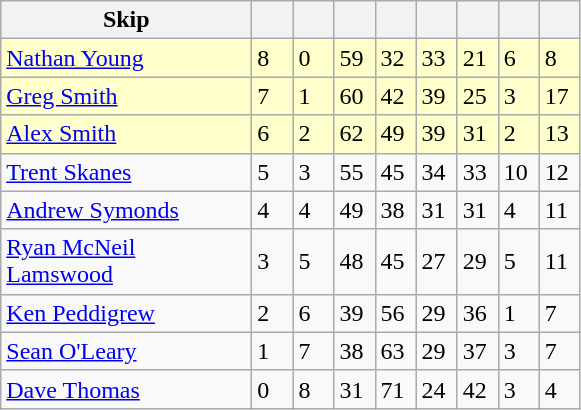<table class=wikitable>
<tr>
<th width=160>Skip</th>
<th width=20></th>
<th width=20></th>
<th width=20></th>
<th width=20></th>
<th width=20></th>
<th width=20></th>
<th width=20></th>
<th width=20></th>
</tr>
<tr bgcolor=#ffffcc>
<td><a href='#'>Nathan Young</a></td>
<td>8</td>
<td>0</td>
<td>59</td>
<td>32</td>
<td>33</td>
<td>21</td>
<td>6</td>
<td>8</td>
</tr>
<tr bgcolor=#ffffcc>
<td><a href='#'>Greg Smith</a></td>
<td>7</td>
<td>1</td>
<td>60</td>
<td>42</td>
<td>39</td>
<td>25</td>
<td>3</td>
<td>17</td>
</tr>
<tr bgcolor=#ffffcc>
<td><a href='#'>Alex Smith</a></td>
<td>6</td>
<td>2</td>
<td>62</td>
<td>49</td>
<td>39</td>
<td>31</td>
<td>2</td>
<td>13</td>
</tr>
<tr>
<td><a href='#'>Trent Skanes</a></td>
<td>5</td>
<td>3</td>
<td>55</td>
<td>45</td>
<td>34</td>
<td>33</td>
<td>10</td>
<td>12</td>
</tr>
<tr>
<td><a href='#'>Andrew Symonds</a></td>
<td>4</td>
<td>4</td>
<td>49</td>
<td>38</td>
<td>31</td>
<td>31</td>
<td>4</td>
<td>11</td>
</tr>
<tr>
<td><a href='#'>Ryan McNeil Lamswood</a></td>
<td>3</td>
<td>5</td>
<td>48</td>
<td>45</td>
<td>27</td>
<td>29</td>
<td>5</td>
<td>11</td>
</tr>
<tr>
<td><a href='#'>Ken Peddigrew</a></td>
<td>2</td>
<td>6</td>
<td>39</td>
<td>56</td>
<td>29</td>
<td>36</td>
<td>1</td>
<td>7</td>
</tr>
<tr>
<td><a href='#'>Sean O'Leary</a></td>
<td>1</td>
<td>7</td>
<td>38</td>
<td>63</td>
<td>29</td>
<td>37</td>
<td>3</td>
<td>7</td>
</tr>
<tr>
<td><a href='#'>Dave Thomas</a></td>
<td>0</td>
<td>8</td>
<td>31</td>
<td>71</td>
<td>24</td>
<td>42</td>
<td>3</td>
<td>4</td>
</tr>
</table>
